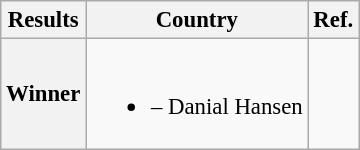<table class="wikitable" style="font-size: 95%;">
<tr>
<th colspan="2">Results</th>
<th>Country</th>
<th>Ref.</th>
</tr>
<tr>
<th rowspan="1"colspan="2">Winner</th>
<td><br><ul><li> – Danial Hansen</li></ul></td>
<td></td>
</tr>
</table>
